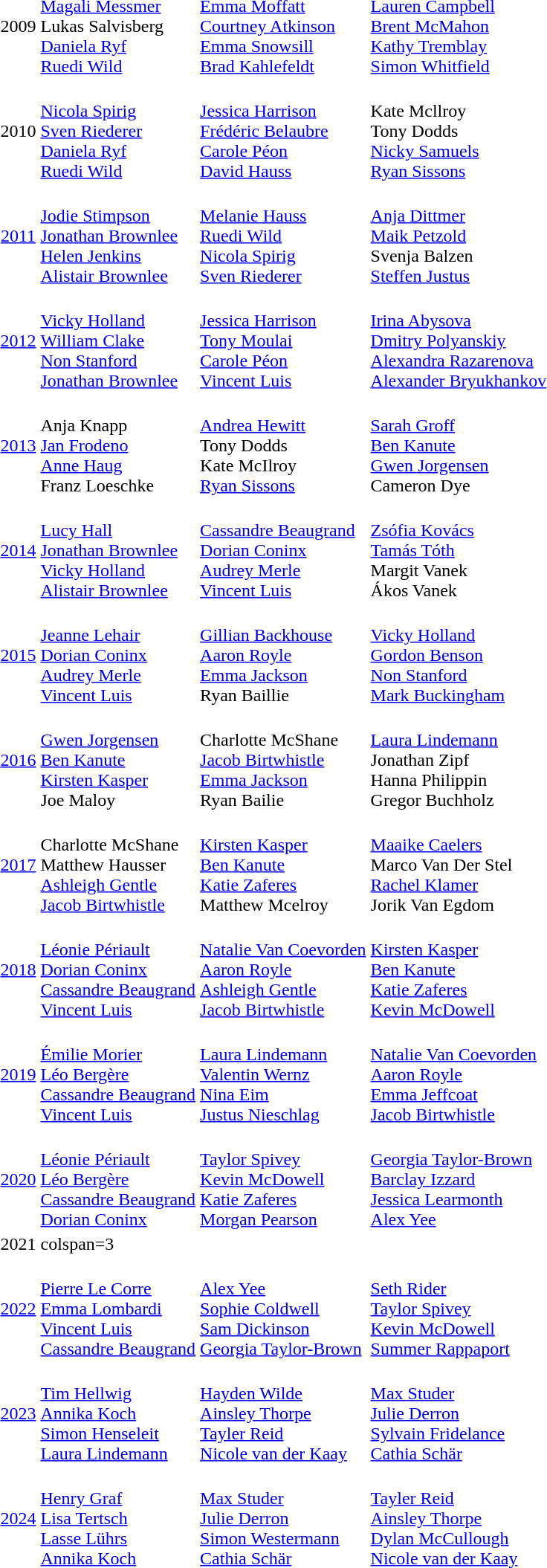<table>
<tr>
<td align="center">2009</td>
<td><br><a href='#'>Magali Messmer</a><br>  Lukas Salvisberg<br>  <a href='#'>Daniela Ryf</a><br>  <a href='#'>Ruedi Wild</a></td>
<td><br><a href='#'>Emma Moffatt</a><br>  <a href='#'>Courtney Atkinson</a><br>  <a href='#'>Emma Snowsill</a><br>  <a href='#'>Brad Kahlefeldt</a></td>
<td><br><a href='#'>Lauren Campbell</a><br>  <a href='#'>Brent McMahon</a><br>  <a href='#'>Kathy Tremblay</a><br>  <a href='#'>Simon Whitfield</a></td>
</tr>
<tr>
<td align="center">2010</td>
<td><br><a href='#'>Nicola Spirig</a><br>  <a href='#'>Sven Riederer</a><br>  <a href='#'>Daniela Ryf</a><br>  <a href='#'>Ruedi Wild</a></td>
<td><br><a href='#'>Jessica Harrison</a><br>  <a href='#'>Frédéric Belaubre</a><br>  <a href='#'>Carole Péon</a><br>  <a href='#'>David Hauss</a></td>
<td><br>Kate Mcllroy<br>  Tony Dodds<br>  <a href='#'>Nicky Samuels</a><br>  <a href='#'>Ryan Sissons</a></td>
</tr>
<tr>
<td align="center"><a href='#'>2011</a></td>
<td><br><a href='#'>Jodie Stimpson</a><br>  <a href='#'>Jonathan Brownlee</a><br>  <a href='#'>Helen Jenkins</a><br>  <a href='#'>Alistair Brownlee</a></td>
<td><br><a href='#'>Melanie Hauss</a><br>  <a href='#'>Ruedi Wild</a><br>  <a href='#'>Nicola Spirig</a><br>  <a href='#'>Sven Riederer</a></td>
<td><br><a href='#'>Anja Dittmer</a><br>  <a href='#'>Maik Petzold</a><br>  Svenja Balzen<br>  <a href='#'>Steffen Justus</a></td>
</tr>
<tr>
<td align="center"><a href='#'>2012</a></td>
<td><br><a href='#'>Vicky Holland</a><br>  <a href='#'>William Clake</a><br>  <a href='#'>Non Stanford</a><br>  <a href='#'>Jonathan Brownlee</a></td>
<td><br><a href='#'>Jessica Harrison</a><br>  <a href='#'>Tony Moulai</a><br>  <a href='#'>Carole Péon</a><br>  <a href='#'>Vincent Luis</a></td>
<td><br><a href='#'>Irina Abysova</a><br>  <a href='#'>Dmitry Polyanskiy</a><br>  <a href='#'>Alexandra Razarenova</a><br>  <a href='#'>Alexander Bryukhankov</a></td>
</tr>
<tr>
<td align="center"><a href='#'>2013</a></td>
<td><br>Anja Knapp<br>  <a href='#'>Jan Frodeno</a><br>  <a href='#'>Anne Haug</a><br>  Franz Loeschke</td>
<td><br><a href='#'>Andrea Hewitt</a><br>  Tony Dodds<br>  Kate McIlroy<br>  <a href='#'>Ryan Sissons</a></td>
<td><br><a href='#'>Sarah Groff</a><br>  <a href='#'>Ben Kanute</a><br>  <a href='#'>Gwen Jorgensen</a><br>  Cameron Dye</td>
</tr>
<tr>
<td align="center"><a href='#'>2014</a></td>
<td><br><a href='#'>Lucy Hall</a><br>  <a href='#'>Jonathan Brownlee</a><br>  <a href='#'>Vicky Holland</a><br>  <a href='#'>Alistair Brownlee</a></td>
<td><br><a href='#'>Cassandre Beaugrand</a><br>  <a href='#'>Dorian Coninx</a><br>  <a href='#'>Audrey Merle</a><br>  <a href='#'>Vincent Luis</a></td>
<td><br><a href='#'>Zsófia Kovács</a><br>  <a href='#'>Tamás Tóth</a><br>  Margit Vanek<br>  Ákos Vanek</td>
</tr>
<tr>
<td align="center"><a href='#'>2015</a></td>
<td><br><a href='#'>Jeanne Lehair</a><br>  <a href='#'>Dorian Coninx</a><br>  <a href='#'>Audrey Merle</a><br>  <a href='#'>Vincent Luis</a></td>
<td><br><a href='#'>Gillian Backhouse</a><br>  <a href='#'>Aaron Royle</a><br>  <a href='#'>Emma Jackson</a><br>  Ryan Baillie</td>
<td><br><a href='#'>Vicky Holland</a><br>  <a href='#'>Gordon Benson</a><br>  <a href='#'>Non Stanford</a><br>  <a href='#'>Mark Buckingham</a></td>
</tr>
<tr>
<td align="center"><a href='#'>2016</a></td>
<td><br><a href='#'>Gwen Jorgensen</a><br>   <a href='#'>Ben Kanute</a><br>  <a href='#'>Kirsten Kasper</a><br>   Joe Maloy</td>
<td><br>Charlotte McShane <br>   <a href='#'>Jacob Birtwhistle</a><br>   <a href='#'>Emma Jackson</a><br>   Ryan Bailie</td>
<td><br><a href='#'>Laura Lindemann</a> <br>  Jonathan Zipf <br>  Hanna Philippin <br>  Gregor Buchholz</td>
</tr>
<tr>
<td align="center"><a href='#'>2017</a></td>
<td><br>Charlotte McShane <br>   Matthew Hausser<br>   <a href='#'>Ashleigh Gentle</a><br>   <a href='#'>Jacob Birtwhistle</a></td>
<td><br><a href='#'>Kirsten Kasper</a><br>   <a href='#'>Ben Kanute</a><br>  <a href='#'>Katie Zaferes</a><br>   Matthew Mcelroy</td>
<td><br><a href='#'>Maaike Caelers</a> <br>  Marco Van Der Stel<br>  <a href='#'>Rachel Klamer</a><br>  Jorik Van Egdom</td>
</tr>
<tr>
<td align="center"><a href='#'>2018</a></td>
<td><br><a href='#'>Léonie Périault</a><br>  <a href='#'>Dorian Coninx</a><br>  <a href='#'>Cassandre Beaugrand</a><br>  <a href='#'>Vincent Luis</a></td>
<td><br><a href='#'>Natalie Van Coevorden</a> <br>  <a href='#'>Aaron Royle</a><br>   <a href='#'>Ashleigh Gentle</a><br>   <a href='#'>Jacob Birtwhistle</a></td>
<td><br><a href='#'>Kirsten Kasper</a><br>   <a href='#'>Ben Kanute</a><br>  <a href='#'>Katie Zaferes</a><br>   <a href='#'>Kevin McDowell</a></td>
</tr>
<tr>
<td align="center"><a href='#'>2019</a></td>
<td><br><a href='#'>Émilie Morier</a><br><a href='#'>Léo Bergère</a><br><a href='#'>Cassandre Beaugrand</a><br><a href='#'>Vincent Luis</a></td>
<td><br><a href='#'>Laura Lindemann</a> <br><a href='#'>Valentin Wernz</a><br><a href='#'>Nina Eim</a><br><a href='#'>Justus Nieschlag</a></td>
<td><br><a href='#'>Natalie Van Coevorden</a><br><a href='#'>Aaron Royle</a><br><a href='#'>Emma Jeffcoat</a><br><a href='#'>Jacob Birtwhistle</a></td>
</tr>
<tr>
<td align="center"><a href='#'>2020</a></td>
<td><br><a href='#'>Léonie Périault</a><br><a href='#'>Léo Bergère</a><br><a href='#'>Cassandre Beaugrand</a><br><a href='#'>Dorian Coninx</a></td>
<td><br><a href='#'>Taylor Spivey</a> <br><a href='#'>Kevin McDowell</a><br><a href='#'>Katie Zaferes</a><br><a href='#'>Morgan Pearson</a></td>
<td><br><a href='#'>Georgia Taylor-Brown</a><br><a href='#'>Barclay Izzard</a><br><a href='#'>Jessica Learmonth</a><br><a href='#'>Alex Yee</a></td>
</tr>
<tr>
<td align="center">2021</td>
<td>colspan=3 </td>
</tr>
<tr>
<td align="center"><a href='#'>2022</a></td>
<td><br><a href='#'>Pierre Le Corre</a><br><a href='#'>Emma Lombardi</a><br><a href='#'>Vincent Luis</a><br><a href='#'>Cassandre Beaugrand</a></td>
<td><br><a href='#'>Alex Yee</a><br><a href='#'>Sophie Coldwell</a><br><a href='#'>Sam Dickinson</a><br><a href='#'>Georgia Taylor-Brown</a></td>
<td><br><a href='#'>Seth Rider</a><br><a href='#'>Taylor Spivey</a> <br><a href='#'>Kevin McDowell</a><br><a href='#'>Summer Rappaport</a></td>
</tr>
<tr>
<td align="center"><a href='#'>2023</a></td>
<td><br><a href='#'>Tim Hellwig</a><br><a href='#'>Annika Koch</a><br><a href='#'>Simon Henseleit</a><br><a href='#'>Laura Lindemann</a></td>
<td><br><a href='#'>Hayden Wilde</a><br><a href='#'>Ainsley Thorpe</a><br><a href='#'>Tayler Reid</a><br><a href='#'>Nicole van der Kaay</a></td>
<td><br><a href='#'>Max Studer</a><br><a href='#'>Julie Derron</a> <br><a href='#'>Sylvain Fridelance</a><br><a href='#'>Cathia Schär</a></td>
</tr>
<tr>
<td align="center"><a href='#'>2024</a></td>
<td><br><a href='#'>Henry Graf</a><br><a href='#'>Lisa Tertsch</a><br><a href='#'>Lasse Lührs</a><br><a href='#'>Annika Koch</a></td>
<td><br><a href='#'>Max Studer</a><br><a href='#'>Julie Derron</a><br><a href='#'>Simon Westermann</a><br><a href='#'>Cathia Schär</a></td>
<td><br><a href='#'>Tayler Reid</a><br><a href='#'>Ainsley Thorpe</a> <br><a href='#'>Dylan McCullough</a><br><a href='#'>Nicole van der Kaay</a></td>
</tr>
</table>
